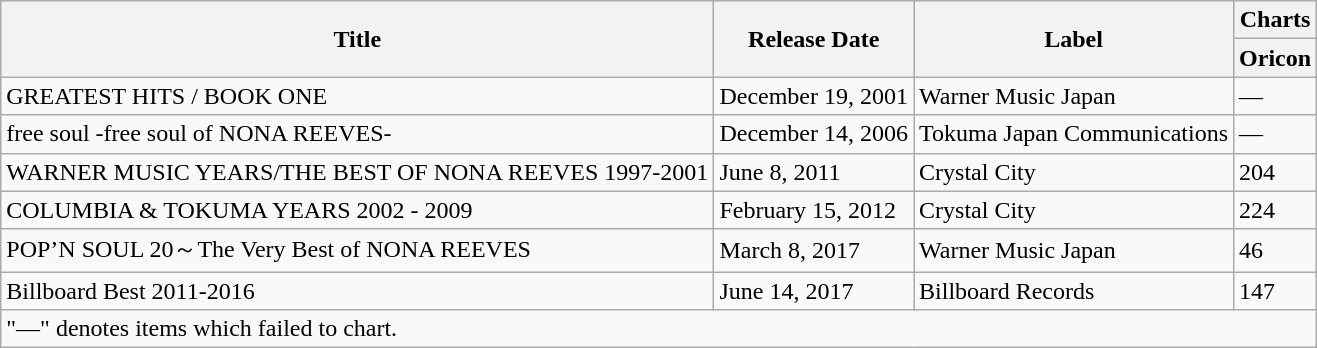<table class="wikitable">
<tr>
<th rowspan="2">Title</th>
<th rowspan="2">Release Date</th>
<th rowspan="2">Label</th>
<th>Charts</th>
</tr>
<tr>
<th>Oricon</th>
</tr>
<tr>
<td>GREATEST HITS / BOOK ONE</td>
<td>December 19, 2001</td>
<td>Warner Music Japan</td>
<td>—</td>
</tr>
<tr>
<td>free soul -free soul of NONA REEVES-</td>
<td>December 14, 2006</td>
<td>Tokuma Japan Communications</td>
<td>—</td>
</tr>
<tr>
<td>WARNER MUSIC YEARS/THE BEST OF NONA REEVES 1997-2001</td>
<td>June 8, 2011</td>
<td>Crystal City</td>
<td>204</td>
</tr>
<tr>
<td>COLUMBIA & TOKUMA YEARS 2002 - 2009</td>
<td>February 15, 2012</td>
<td>Crystal City</td>
<td>224</td>
</tr>
<tr>
<td>POP’N SOUL 20～The Very Best of NONA REEVES</td>
<td>March 8, 2017</td>
<td>Warner Music Japan</td>
<td>46</td>
</tr>
<tr>
<td>Billboard Best 2011-2016</td>
<td>June 14, 2017</td>
<td>Billboard Records</td>
<td>147</td>
</tr>
<tr>
<td colspan="4">"—" denotes items which failed to chart.</td>
</tr>
</table>
